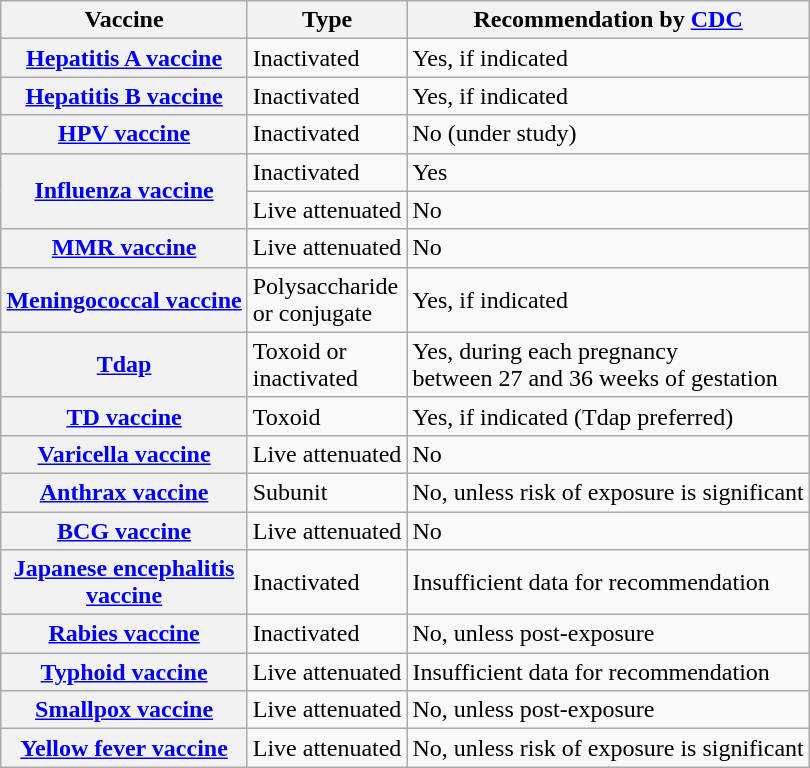<table class="wikitable" align="right">
<tr>
<th>Vaccine</th>
<th>Type</th>
<th>Recommendation by <a href='#'>CDC</a></th>
</tr>
<tr>
<th><a href='#'>Hepatitis A vaccine</a></th>
<td>Inactivated</td>
<td>Yes, if indicated</td>
</tr>
<tr>
<th><a href='#'>Hepatitis B vaccine</a></th>
<td>Inactivated</td>
<td>Yes, if indicated</td>
</tr>
<tr>
<th><a href='#'>HPV vaccine</a></th>
<td>Inactivated</td>
<td>No (under study)</td>
</tr>
<tr>
<th rowspan=2><a href='#'>Influenza vaccine</a></th>
<td>Inactivated</td>
<td>Yes</td>
</tr>
<tr>
<td>Live attenuated</td>
<td>No</td>
</tr>
<tr>
<th><a href='#'>MMR vaccine</a></th>
<td>Live attenuated</td>
<td>No</td>
</tr>
<tr>
<th><a href='#'>Meningococcal vaccine</a></th>
<td>Polysaccharide<br> or conjugate</td>
<td>Yes, if indicated</td>
</tr>
<tr>
<th><a href='#'>Tdap</a></th>
<td>Toxoid or <br>inactivated</td>
<td>Yes, during each pregnancy <br>between 27 and 36 weeks of gestation</td>
</tr>
<tr>
<th><a href='#'>TD vaccine</a></th>
<td>Toxoid</td>
<td>Yes, if indicated (Tdap preferred)</td>
</tr>
<tr>
<th><a href='#'>Varicella vaccine</a></th>
<td>Live attenuated</td>
<td>No</td>
</tr>
<tr>
<th><a href='#'>Anthrax vaccine</a></th>
<td>Subunit</td>
<td>No, unless risk of exposure is significant</td>
</tr>
<tr>
<th><a href='#'>BCG vaccine</a></th>
<td>Live attenuated</td>
<td>No</td>
</tr>
<tr>
<th><a href='#'>Japanese encephalitis<br> vaccine</a></th>
<td>Inactivated</td>
<td>Insufficient data for recommendation</td>
</tr>
<tr>
<th><a href='#'>Rabies vaccine</a></th>
<td>Inactivated</td>
<td>No, unless post-exposure</td>
</tr>
<tr>
<th><a href='#'>Typhoid vaccine</a></th>
<td>Live attenuated</td>
<td>Insufficient data for recommendation</td>
</tr>
<tr>
<th><a href='#'>Smallpox vaccine</a></th>
<td>Live attenuated</td>
<td>No, unless post-exposure</td>
</tr>
<tr>
<th><a href='#'>Yellow fever vaccine</a></th>
<td>Live attenuated</td>
<td>No, unless risk of exposure is significant</td>
</tr>
</table>
